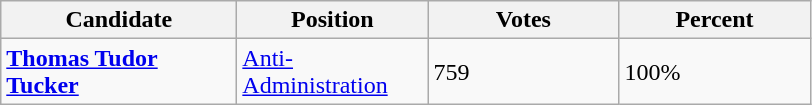<table class=wikitable>
<tr>
<th style="width: 150px">Candidate</th>
<th style="width: 120px">Position</th>
<th style="width: 120px">Votes</th>
<th style="width: 120px">Percent</th>
</tr>
<tr>
<td><strong><a href='#'>Thomas Tudor Tucker</a></strong></td>
<td><a href='#'>Anti-Administration</a></td>
<td>759</td>
<td>100%</td>
</tr>
</table>
